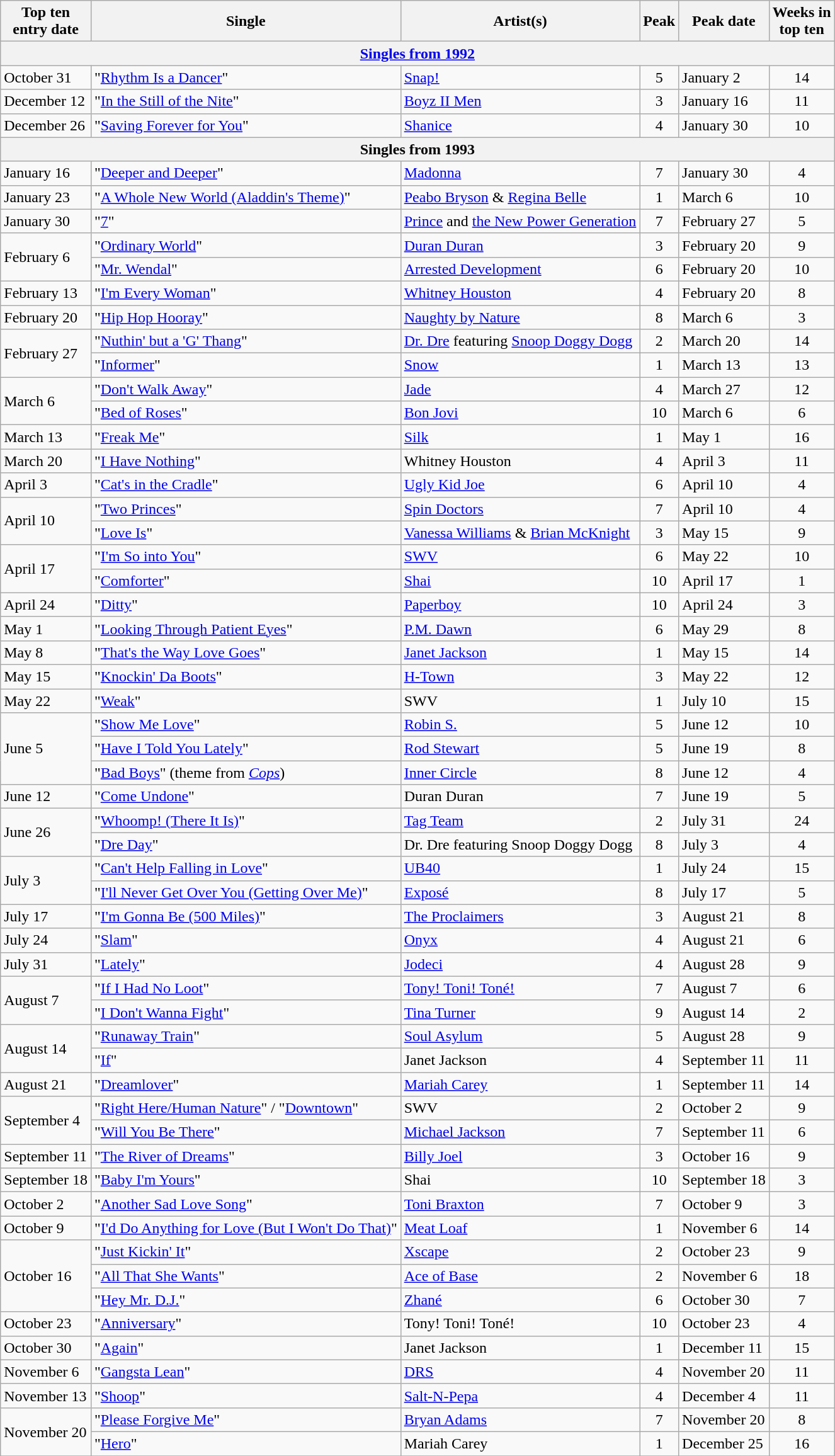<table class="wikitable sortable">
<tr>
<th>Top ten<br>entry date</th>
<th>Single</th>
<th>Artist(s)</th>
<th data-sort-type="number">Peak</th>
<th>Peak date</th>
<th data-sort-type="number">Weeks in<br>top ten</th>
</tr>
<tr>
<th colspan=6><a href='#'>Singles from 1992</a></th>
</tr>
<tr>
<td>October 31</td>
<td>"<a href='#'>Rhythm Is a Dancer</a>"</td>
<td><a href='#'>Snap!</a></td>
<td align=center>5</td>
<td>January 2</td>
<td align=center>14</td>
</tr>
<tr>
<td>December 12</td>
<td>"<a href='#'>In the Still of the Nite</a>"</td>
<td><a href='#'>Boyz II Men</a></td>
<td align=center>3</td>
<td>January 16</td>
<td align=center>11</td>
</tr>
<tr>
<td>December 26</td>
<td>"<a href='#'>Saving Forever for You</a>"</td>
<td><a href='#'>Shanice</a></td>
<td align=center>4</td>
<td>January 30</td>
<td align=center>10</td>
</tr>
<tr>
<th colspan=6>Singles from 1993</th>
</tr>
<tr>
<td>January 16</td>
<td>"<a href='#'>Deeper and Deeper</a>"</td>
<td><a href='#'>Madonna</a></td>
<td align=center>7</td>
<td>January 30</td>
<td align=center>4</td>
</tr>
<tr>
<td>January 23</td>
<td>"<a href='#'>A Whole New World (Aladdin's Theme)</a>"</td>
<td><a href='#'>Peabo Bryson</a> & <a href='#'>Regina Belle</a></td>
<td align=center>1</td>
<td>March 6</td>
<td align=center>10</td>
</tr>
<tr>
<td>January 30</td>
<td>"<a href='#'>7</a>"</td>
<td><a href='#'>Prince</a> and <a href='#'>the New Power Generation</a></td>
<td align=center>7</td>
<td>February 27</td>
<td align=center>5</td>
</tr>
<tr>
<td rowspan="2">February 6</td>
<td>"<a href='#'>Ordinary World</a>"</td>
<td><a href='#'>Duran Duran</a></td>
<td align=center>3</td>
<td>February 20</td>
<td align=center>9</td>
</tr>
<tr>
<td>"<a href='#'>Mr. Wendal</a>"</td>
<td><a href='#'>Arrested Development</a></td>
<td align=center>6</td>
<td>February 20</td>
<td align=center>10</td>
</tr>
<tr>
<td>February 13</td>
<td>"<a href='#'>I'm Every Woman</a>"</td>
<td><a href='#'>Whitney Houston</a></td>
<td align=center>4</td>
<td>February 20</td>
<td align=center>8</td>
</tr>
<tr>
<td>February 20</td>
<td>"<a href='#'>Hip Hop Hooray</a>"</td>
<td><a href='#'>Naughty by Nature</a></td>
<td align=center>8</td>
<td>March 6</td>
<td align=center>3</td>
</tr>
<tr>
<td rowspan="2">February 27</td>
<td>"<a href='#'>Nuthin' but a 'G' Thang</a>"</td>
<td><a href='#'>Dr. Dre</a> featuring <a href='#'>Snoop Doggy Dogg</a></td>
<td align=center>2</td>
<td>March 20</td>
<td align=center>14</td>
</tr>
<tr>
<td>"<a href='#'>Informer</a>"</td>
<td><a href='#'>Snow</a></td>
<td align=center>1</td>
<td>March 13</td>
<td align=center>13</td>
</tr>
<tr>
<td rowspan="2">March 6</td>
<td>"<a href='#'>Don't Walk Away</a>"</td>
<td><a href='#'>Jade</a></td>
<td align=center>4</td>
<td>March 27</td>
<td align=center>12</td>
</tr>
<tr>
<td>"<a href='#'>Bed of Roses</a>"</td>
<td><a href='#'>Bon Jovi</a></td>
<td align=center>10</td>
<td>March 6</td>
<td align=center>6</td>
</tr>
<tr>
<td>March 13</td>
<td>"<a href='#'>Freak Me</a>"</td>
<td><a href='#'>Silk</a></td>
<td align=center>1</td>
<td>May 1</td>
<td align=center>16</td>
</tr>
<tr>
<td>March 20</td>
<td>"<a href='#'>I Have Nothing</a>"</td>
<td>Whitney Houston</td>
<td align=center>4</td>
<td>April 3</td>
<td align=center>11</td>
</tr>
<tr>
<td>April 3</td>
<td>"<a href='#'>Cat's in the Cradle</a>"</td>
<td><a href='#'>Ugly Kid Joe</a></td>
<td align=center>6</td>
<td>April 10</td>
<td align=center>4</td>
</tr>
<tr>
<td rowspan="2">April 10</td>
<td>"<a href='#'>Two Princes</a>"</td>
<td><a href='#'>Spin Doctors</a></td>
<td align=center>7</td>
<td>April 10</td>
<td align=center>4</td>
</tr>
<tr>
<td>"<a href='#'>Love Is</a>"</td>
<td><a href='#'>Vanessa Williams</a> & <a href='#'>Brian McKnight</a></td>
<td align=center>3</td>
<td>May 15</td>
<td align=center>9</td>
</tr>
<tr>
<td rowspan="2">April 17</td>
<td>"<a href='#'>I'm So into You</a>"</td>
<td><a href='#'>SWV</a></td>
<td align=center>6</td>
<td>May 22</td>
<td align=center>10</td>
</tr>
<tr>
<td>"<a href='#'>Comforter</a>"</td>
<td><a href='#'>Shai</a></td>
<td align=center>10</td>
<td>April 17</td>
<td align=center>1</td>
</tr>
<tr>
<td>April 24</td>
<td>"<a href='#'>Ditty</a>"</td>
<td><a href='#'>Paperboy</a></td>
<td align=center>10</td>
<td>April 24</td>
<td align=center>3</td>
</tr>
<tr>
<td>May 1</td>
<td>"<a href='#'>Looking Through Patient Eyes</a>"</td>
<td><a href='#'>P.M. Dawn</a></td>
<td align=center>6</td>
<td>May 29</td>
<td align=center>8</td>
</tr>
<tr>
<td>May 8</td>
<td>"<a href='#'>That's the Way Love Goes</a>"</td>
<td><a href='#'>Janet Jackson</a></td>
<td align=center>1</td>
<td>May 15</td>
<td align=center>14</td>
</tr>
<tr>
<td>May 15</td>
<td>"<a href='#'>Knockin' Da Boots</a>"</td>
<td><a href='#'>H-Town</a></td>
<td align=center>3</td>
<td>May 22</td>
<td align=center>12</td>
</tr>
<tr>
<td>May 22</td>
<td>"<a href='#'>Weak</a>"</td>
<td>SWV</td>
<td align=center>1</td>
<td>July 10</td>
<td align=center>15</td>
</tr>
<tr>
<td rowspan="3">June 5</td>
<td>"<a href='#'>Show Me Love</a>"</td>
<td><a href='#'>Robin S.</a></td>
<td align=center>5</td>
<td>June 12</td>
<td align=center>10</td>
</tr>
<tr>
<td>"<a href='#'>Have I Told You Lately</a>"</td>
<td><a href='#'>Rod Stewart</a></td>
<td align=center>5</td>
<td>June 19</td>
<td align=center>8</td>
</tr>
<tr>
<td>"<a href='#'>Bad Boys</a>" (theme from <em><a href='#'>Cops</a></em>)</td>
<td><a href='#'>Inner Circle</a></td>
<td align=center>8</td>
<td>June 12</td>
<td align=center>4</td>
</tr>
<tr>
<td>June 12</td>
<td>"<a href='#'>Come Undone</a>"</td>
<td>Duran Duran</td>
<td align=center>7</td>
<td>June 19</td>
<td align=center>5</td>
</tr>
<tr>
<td rowspan="2">June 26</td>
<td>"<a href='#'>Whoomp! (There It Is)</a>"</td>
<td><a href='#'>Tag Team</a></td>
<td align=center>2</td>
<td>July 31</td>
<td align=center>24</td>
</tr>
<tr>
<td>"<a href='#'>Dre Day</a>"</td>
<td>Dr. Dre featuring Snoop Doggy Dogg</td>
<td align=center>8</td>
<td>July 3</td>
<td align=center>4</td>
</tr>
<tr>
<td rowspan="2">July 3</td>
<td>"<a href='#'>Can't Help Falling in Love</a>"</td>
<td><a href='#'>UB40</a></td>
<td align=center>1</td>
<td>July 24</td>
<td align=center>15</td>
</tr>
<tr>
<td>"<a href='#'>I'll Never Get Over You (Getting Over Me)</a>"</td>
<td><a href='#'>Exposé</a></td>
<td align=center>8</td>
<td>July 17</td>
<td align=center>5</td>
</tr>
<tr>
<td>July 17</td>
<td>"<a href='#'>I'm Gonna Be (500 Miles)</a>"</td>
<td><a href='#'>The Proclaimers</a></td>
<td align=center>3</td>
<td>August 21</td>
<td align=center>8</td>
</tr>
<tr>
<td>July 24</td>
<td>"<a href='#'>Slam</a>"</td>
<td><a href='#'>Onyx</a></td>
<td align=center>4</td>
<td>August 21</td>
<td align=center>6</td>
</tr>
<tr>
<td>July 31</td>
<td>"<a href='#'>Lately</a>"</td>
<td><a href='#'>Jodeci</a></td>
<td align=center>4</td>
<td>August 28</td>
<td align=center>9</td>
</tr>
<tr>
<td rowspan="2">August 7</td>
<td>"<a href='#'>If I Had No Loot</a>"</td>
<td><a href='#'>Tony! Toni! Toné!</a></td>
<td align=center>7</td>
<td>August 7</td>
<td align=center>6</td>
</tr>
<tr>
<td>"<a href='#'>I Don't Wanna Fight</a>"</td>
<td><a href='#'>Tina Turner</a></td>
<td align=center>9</td>
<td>August 14</td>
<td align=center>2</td>
</tr>
<tr>
<td rowspan="2">August 14</td>
<td>"<a href='#'>Runaway Train</a>"</td>
<td><a href='#'>Soul Asylum</a></td>
<td align=center>5</td>
<td>August 28</td>
<td align=center>9</td>
</tr>
<tr>
<td>"<a href='#'>If</a>"</td>
<td>Janet Jackson</td>
<td align=center>4</td>
<td>September 11</td>
<td align=center>11</td>
</tr>
<tr>
<td>August 21</td>
<td>"<a href='#'>Dreamlover</a>"</td>
<td><a href='#'>Mariah Carey</a></td>
<td align=center>1</td>
<td>September 11</td>
<td align=center>14</td>
</tr>
<tr>
<td rowspan="2">September 4</td>
<td>"<a href='#'>Right Here/Human Nature</a>" / "<a href='#'>Downtown</a>"</td>
<td>SWV</td>
<td align=center>2</td>
<td>October 2</td>
<td align=center>9</td>
</tr>
<tr>
<td>"<a href='#'>Will You Be There</a>"</td>
<td><a href='#'>Michael Jackson</a></td>
<td align=center>7</td>
<td>September 11</td>
<td align=center>6</td>
</tr>
<tr>
<td>September 11</td>
<td>"<a href='#'>The River of Dreams</a>"</td>
<td><a href='#'>Billy Joel</a></td>
<td align=center>3</td>
<td>October 16</td>
<td align=center>9</td>
</tr>
<tr>
<td>September 18</td>
<td>"<a href='#'>Baby I'm Yours</a>"</td>
<td>Shai</td>
<td align=center>10</td>
<td>September 18</td>
<td align=center>3</td>
</tr>
<tr>
<td>October 2</td>
<td>"<a href='#'>Another Sad Love Song</a>"</td>
<td><a href='#'>Toni Braxton</a></td>
<td align=center>7</td>
<td>October 9</td>
<td align=center>3</td>
</tr>
<tr>
<td>October 9</td>
<td>"<a href='#'>I'd Do Anything for Love (But I Won't Do That)</a>"</td>
<td><a href='#'>Meat Loaf</a></td>
<td align=center>1</td>
<td>November 6</td>
<td align=center>14</td>
</tr>
<tr>
<td rowspan="3">October 16</td>
<td>"<a href='#'>Just Kickin' It</a>"</td>
<td><a href='#'>Xscape</a></td>
<td align=center>2</td>
<td>October 23</td>
<td align=center>9</td>
</tr>
<tr>
<td>"<a href='#'>All That She Wants</a>"</td>
<td><a href='#'>Ace of Base</a></td>
<td align=center>2</td>
<td>November 6</td>
<td align=center>18</td>
</tr>
<tr>
<td>"<a href='#'>Hey Mr. D.J.</a>"</td>
<td><a href='#'>Zhané</a></td>
<td align=center>6</td>
<td>October 30</td>
<td align=center>7</td>
</tr>
<tr>
<td>October 23</td>
<td>"<a href='#'>Anniversary</a>"</td>
<td>Tony! Toni! Toné!</td>
<td align=center>10</td>
<td>October 23</td>
<td align=center>4</td>
</tr>
<tr>
<td>October 30</td>
<td>"<a href='#'>Again</a>"</td>
<td>Janet Jackson</td>
<td align=center>1</td>
<td>December 11</td>
<td align=center>15</td>
</tr>
<tr>
<td>November 6</td>
<td>"<a href='#'>Gangsta Lean</a>"</td>
<td><a href='#'>DRS</a></td>
<td align=center>4</td>
<td>November 20</td>
<td align=center>11</td>
</tr>
<tr>
<td>November 13</td>
<td>"<a href='#'>Shoop</a>"</td>
<td><a href='#'>Salt-N-Pepa</a></td>
<td align=center>4</td>
<td>December 4</td>
<td align=center>11</td>
</tr>
<tr>
<td rowspan="2">November 20</td>
<td>"<a href='#'>Please Forgive Me</a>"</td>
<td><a href='#'>Bryan Adams</a></td>
<td align=center>7</td>
<td>November 20</td>
<td align=center>8</td>
</tr>
<tr>
<td>"<a href='#'>Hero</a>"</td>
<td>Mariah Carey</td>
<td align=center>1</td>
<td>December 25</td>
<td align=center>16</td>
</tr>
<tr>
</tr>
</table>
